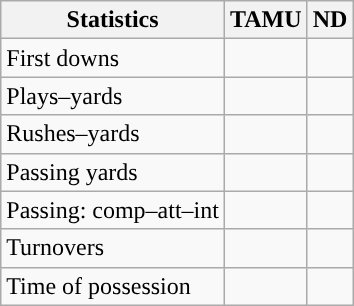<table class="wikitable" style="float:left">
<tr>
<th>Statistics</th>
<th>TAMU</th>
<th>ND</th>
</tr>
<tr>
<td>First downs</td>
<td></td>
<td></td>
</tr>
<tr>
<td>Plays–yards</td>
<td></td>
<td></td>
</tr>
<tr>
<td>Rushes–yards</td>
<td></td>
<td></td>
</tr>
<tr>
<td>Passing yards</td>
<td></td>
<td></td>
</tr>
<tr>
<td>Passing: comp–att–int</td>
<td></td>
<td></td>
</tr>
<tr>
<td>Turnovers</td>
<td></td>
<td></td>
</tr>
<tr>
<td>Time of possession</td>
<td></td>
<td></td>
</tr>
</table>
